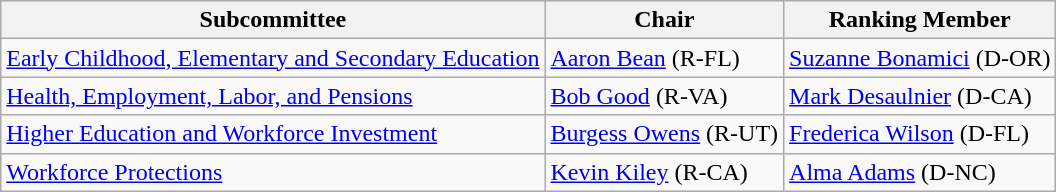<table class="wikitable">
<tr>
<th>Subcommittee</th>
<th>Chair</th>
<th>Ranking Member</th>
</tr>
<tr>
<td><a href='#'>Early Childhood, Elementary and Secondary Education</a></td>
<td><a href='#'>Aaron Bean</a> (R-FL)</td>
<td><a href='#'>Suzanne Bonamici</a> (D-OR)</td>
</tr>
<tr>
<td><a href='#'>Health, Employment, Labor, and Pensions</a></td>
<td><a href='#'>Bob Good</a> (R-VA)</td>
<td><a href='#'>Mark Desaulnier</a> (D-CA)</td>
</tr>
<tr>
<td><a href='#'>Higher Education and Workforce Investment</a></td>
<td><a href='#'>Burgess Owens</a> (R-UT)</td>
<td><a href='#'>Frederica Wilson</a> (D-FL)</td>
</tr>
<tr>
<td><a href='#'>Workforce Protections</a></td>
<td><a href='#'>Kevin Kiley</a> (R-CA)</td>
<td><a href='#'>Alma Adams</a> (D-NC)</td>
</tr>
</table>
